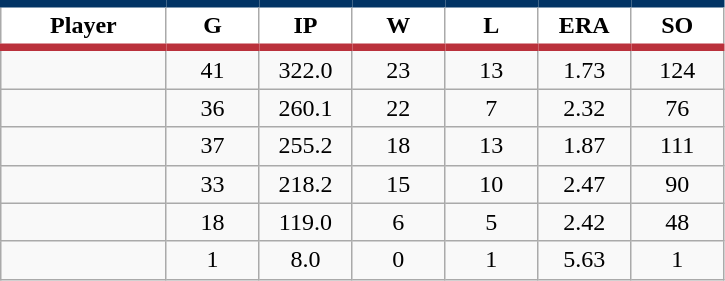<table class="wikitable sortable">
<tr>
<th style="background:#FFFFFF; border-top:#023465 5px solid; border-bottom:#ba313c 5px solid;" width="16%">Player</th>
<th style="background:#FFFFFF; border-top:#023465 5px solid; border-bottom:#ba313c 5px solid;" width="9%">G</th>
<th style="background:#FFFFFF; border-top:#023465 5px solid; border-bottom:#ba313c 5px solid;" width="9%">IP</th>
<th style="background:#FFFFFF; border-top:#023465 5px solid; border-bottom:#ba313c 5px solid;" width="9%">W</th>
<th style="background:#FFFFFF; border-top:#023465 5px solid; border-bottom:#ba313c 5px solid;" width="9%">L</th>
<th style="background:#FFFFFF; border-top:#023465 5px solid; border-bottom:#ba313c 5px solid;" width="9%">ERA</th>
<th style="background:#FFFFFF; border-top:#023465 5px solid; border-bottom:#ba313c 5px solid;" width="9%">SO</th>
</tr>
<tr align="center">
<td></td>
<td>41</td>
<td>322.0</td>
<td>23</td>
<td>13</td>
<td>1.73</td>
<td>124</td>
</tr>
<tr align="center">
<td></td>
<td>36</td>
<td>260.1</td>
<td>22</td>
<td>7</td>
<td>2.32</td>
<td>76</td>
</tr>
<tr align="center">
<td></td>
<td>37</td>
<td>255.2</td>
<td>18</td>
<td>13</td>
<td>1.87</td>
<td>111</td>
</tr>
<tr align="center">
<td></td>
<td>33</td>
<td>218.2</td>
<td>15</td>
<td>10</td>
<td>2.47</td>
<td>90</td>
</tr>
<tr align="center">
<td></td>
<td>18</td>
<td>119.0</td>
<td>6</td>
<td>5</td>
<td>2.42</td>
<td>48</td>
</tr>
<tr align="center">
<td></td>
<td>1</td>
<td>8.0</td>
<td>0</td>
<td>1</td>
<td>5.63</td>
<td>1</td>
</tr>
</table>
